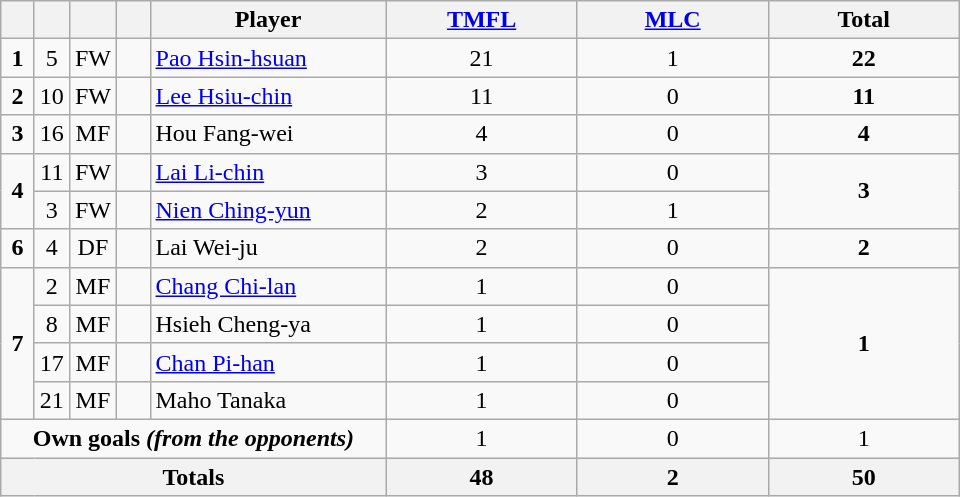<table class="wikitable" style="text-align:center">
<tr>
<th width=15></th>
<th width=15></th>
<th width=15></th>
<th width=15></th>
<th width=150>Player</th>
<th width=120><a href='#'>TMFL</a></th>
<th width=120><a href='#'>MLC</a></th>
<th width=120>Total</th>
</tr>
<tr>
<td><strong>1</strong></td>
<td>5</td>
<td>FW</td>
<td></td>
<td align=left><a href='#'>Pao Hsin-hsuan</a></td>
<td>21</td>
<td>1</td>
<td><strong>22</strong></td>
</tr>
<tr>
<td><strong>2</strong></td>
<td>10</td>
<td>FW</td>
<td></td>
<td align=left><a href='#'>Lee Hsiu-chin</a></td>
<td>11</td>
<td>0</td>
<td><strong>11</strong></td>
</tr>
<tr>
<td><strong>3</strong></td>
<td>16</td>
<td>MF</td>
<td></td>
<td align=left>Hou Fang-wei</td>
<td>4</td>
<td>0</td>
<td><strong>4</strong></td>
</tr>
<tr>
<td rowspan=2><strong>4</strong></td>
<td>11</td>
<td>FW</td>
<td></td>
<td align=left><a href='#'>Lai Li-chin</a></td>
<td>3</td>
<td>0</td>
<td rowspan=2><strong>3</strong></td>
</tr>
<tr>
<td>3</td>
<td>FW</td>
<td></td>
<td align=left><a href='#'>Nien Ching-yun</a></td>
<td>2</td>
<td>1</td>
</tr>
<tr>
<td><strong>6</strong></td>
<td>4</td>
<td>DF</td>
<td></td>
<td align=left>Lai Wei-ju</td>
<td>2</td>
<td>0</td>
<td><strong>2</strong></td>
</tr>
<tr>
<td rowspan=4><strong>7</strong></td>
<td>2</td>
<td>MF</td>
<td></td>
<td align=left><a href='#'>Chang Chi-lan</a></td>
<td>1</td>
<td>0</td>
<td rowspan=4><strong>1</strong></td>
</tr>
<tr>
<td>8</td>
<td>MF</td>
<td></td>
<td align=left>Hsieh Cheng-ya</td>
<td>1</td>
<td>0</td>
</tr>
<tr>
<td>17</td>
<td>MF</td>
<td></td>
<td align=left><a href='#'>Chan Pi-han</a></td>
<td>1</td>
<td>0</td>
</tr>
<tr>
<td>21</td>
<td>MF</td>
<td></td>
<td align=left>Maho Tanaka</td>
<td>1</td>
<td>0</td>
</tr>
<tr>
<td colspan=5><strong>Own goals <em>(from the opponents)<strong><em></td>
<td></strong>1<strong></td>
<td></strong>0<strong></td>
<td></strong>1<strong></td>
</tr>
<tr>
<th colspan=5></strong>Totals<strong></th>
<th></strong>48<strong></th>
<th></strong>2<strong></th>
<th></strong>50<strong></th>
</tr>
</table>
